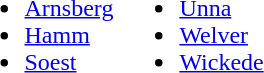<table>
<tr>
<td valign="top"><br><ul><li><a href='#'>Arnsberg</a></li><li><a href='#'>Hamm</a></li><li><a href='#'>Soest</a></li></ul></td>
<td valign="top"><br><ul><li><a href='#'>Unna</a></li><li><a href='#'>Welver</a></li><li><a href='#'>Wickede</a></li></ul></td>
</tr>
</table>
